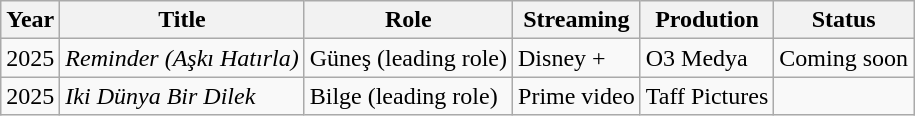<table class="wikitable">
<tr>
<th>Year</th>
<th>Title</th>
<th>Role</th>
<th>Streaming</th>
<th>Prodution</th>
<th>Status</th>
</tr>
<tr>
<td>2025</td>
<td><em>Reminder (Aşkı Hatırla)</em></td>
<td>Güneş (leading role)</td>
<td>Disney +</td>
<td>O3 Medya</td>
<td>Coming soon</td>
</tr>
<tr>
<td>2025</td>
<td><em>Iki Dünya Bir Dilek</em></td>
<td>Bilge (leading role)</td>
<td>Prime video</td>
<td>Taff Pictures</td>
<td></td>
</tr>
</table>
